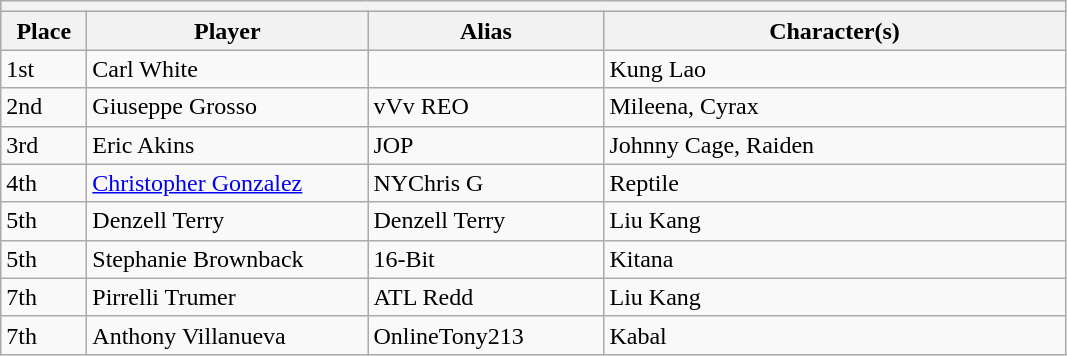<table class="wikitable">
<tr>
<th colspan=4></th>
</tr>
<tr style="background:#ddd;">
<th style="width:50px;">Place</th>
<th style="width:180px;">Player</th>
<th style="width:150px;">Alias</th>
<th style="width:300px;">Character(s)</th>
</tr>
<tr>
<td>1st</td>
<td> Carl White</td>
<td></td>
<td>Kung Lao</td>
</tr>
<tr>
<td>2nd</td>
<td> Giuseppe Grosso</td>
<td>vVv REO</td>
<td>Mileena, Cyrax</td>
</tr>
<tr>
<td>3rd</td>
<td> Eric Akins</td>
<td>JOP</td>
<td>Johnny Cage, Raiden</td>
</tr>
<tr>
<td>4th</td>
<td> <a href='#'>Christopher Gonzalez</a></td>
<td>NYChris G</td>
<td>Reptile</td>
</tr>
<tr>
<td>5th</td>
<td> Denzell Terry</td>
<td>Denzell Terry</td>
<td>Liu Kang</td>
</tr>
<tr>
<td>5th</td>
<td> Stephanie Brownback</td>
<td>16-Bit</td>
<td>Kitana</td>
</tr>
<tr>
<td>7th</td>
<td> Pirrelli Trumer</td>
<td>ATL Redd</td>
<td>Liu Kang</td>
</tr>
<tr>
<td>7th</td>
<td> Anthony Villanueva</td>
<td>OnlineTony213</td>
<td>Kabal</td>
</tr>
</table>
